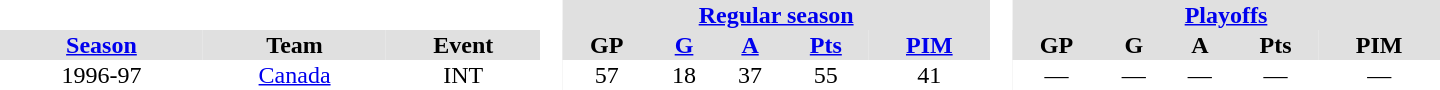<table border="0" cellpadding="1" cellspacing="0" style="text-align:center; width:60em;">
<tr style="background:#e0e0e0;">
<th colspan="3"  bgcolor="#ffffff"> </th>
<th rowspan="100" bgcolor="#ffffff"> </th>
<th colspan="5"><a href='#'>Regular season</a></th>
<th rowspan="100" bgcolor="#ffffff"> </th>
<th colspan="5"><a href='#'>Playoffs</a></th>
</tr>
<tr style="background:#e0e0e0;">
<th><a href='#'>Season</a></th>
<th>Team</th>
<th>Event</th>
<th>GP</th>
<th><a href='#'>G</a></th>
<th><a href='#'>A</a></th>
<th><a href='#'>Pts</a></th>
<th><a href='#'>PIM</a></th>
<th>GP</th>
<th>G</th>
<th>A</th>
<th>Pts</th>
<th>PIM</th>
</tr>
<tr>
<td>1996-97</td>
<td><a href='#'>Canada</a></td>
<td>INT</td>
<td>57</td>
<td>18</td>
<td>37</td>
<td>55</td>
<td>41</td>
<td>—</td>
<td>—</td>
<td>—</td>
<td>—</td>
<td>—</td>
</tr>
</table>
